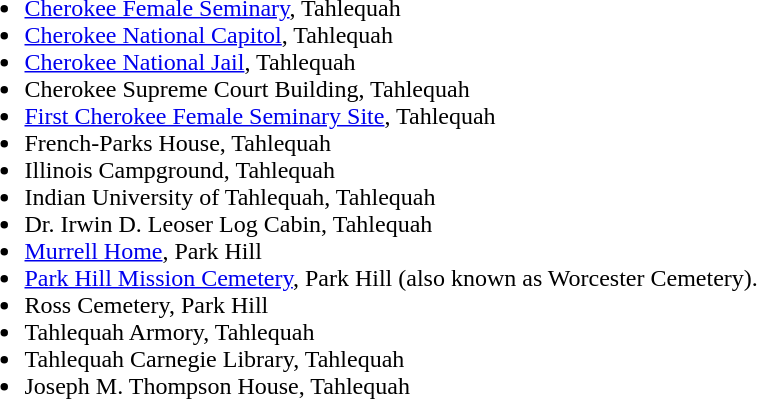<table>
<tr ---- valign="top">
<td><br><ul><li><a href='#'>Cherokee Female Seminary</a>, Tahlequah</li><li><a href='#'>Cherokee National Capitol</a>, Tahlequah</li><li><a href='#'>Cherokee National Jail</a>, Tahlequah</li><li>Cherokee Supreme Court Building, Tahlequah</li><li><a href='#'>First Cherokee Female Seminary Site</a>, Tahlequah</li><li>French-Parks House, Tahlequah</li><li>Illinois Campground, Tahlequah</li><li>Indian University of Tahlequah, Tahlequah</li><li>Dr. Irwin D. Leoser Log Cabin, Tahlequah</li><li><a href='#'>Murrell Home</a>, Park Hill</li><li><a href='#'>Park Hill Mission Cemetery</a>, Park Hill (also known as Worcester Cemetery).</li><li>Ross Cemetery, Park Hill</li><li>Tahlequah Armory, Tahlequah</li><li>Tahlequah Carnegie Library, Tahlequah</li><li>Joseph M. Thompson House, Tahlequah</li></ul></td>
</tr>
</table>
